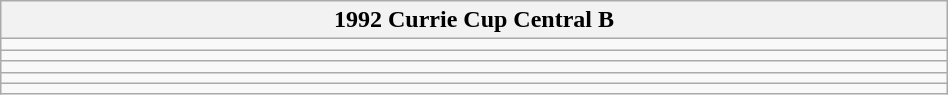<table class="wikitable" width=50%>
<tr>
<th>1992 Currie Cup Central B</th>
</tr>
<tr>
<td></td>
</tr>
<tr>
<td></td>
</tr>
<tr>
<td></td>
</tr>
<tr>
<td></td>
</tr>
<tr>
<td></td>
</tr>
</table>
